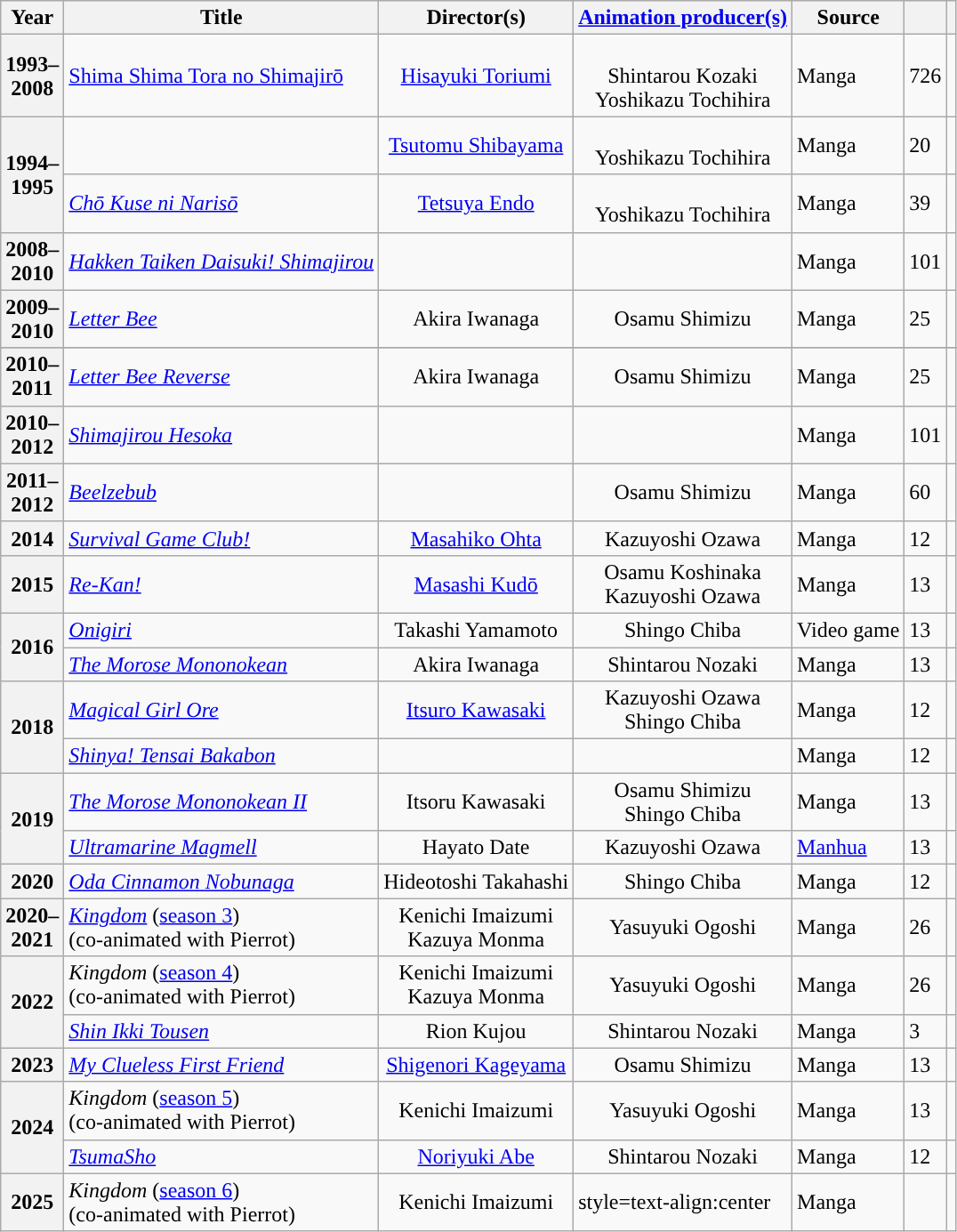<table class="wikitable sortable plainrowheaders">
<tr>
<th scope="col" class="unsortable" width=10>Year</th>
<th scope="col">Title</th>
<th scope="col">Director(s)</th>
<th scope="col"><a href='#'>Animation producer(s)</a></th>
<th scope="col">Source</th>
<th scope="col"></th>
<th scope="col" class="unsortable"></th>
</tr>
<tr>
<th scope="row">1993–2008</th>
<td><a href='#'>Shima Shima Tora no Shimajirō</a></td>
<td style=text-align:center><a href='#'>Hisayuki Toriumi</a></td>
<td style=text-align:center><br>Shintarou Kozaki<br>Yoshikazu Tochihira</td>
<td>Manga</td>
<td>726</td>
<td></td>
</tr>
<tr>
<th scope="row" rowspan="2">1994–1995</th>
<td><em></em></td>
<td style=text-align:center><a href='#'>Tsutomu Shibayama</a></td>
<td style=text-align:center><br>Yoshikazu Tochihira</td>
<td>Manga</td>
<td>20</td>
<td></td>
</tr>
<tr>
<td><em><a href='#'>Chō Kuse ni Narisō</a></em></td>
<td style=text-align:center><a href='#'>Tetsuya Endo</a></td>
<td style=text-align:center><br>Yoshikazu Tochihira</td>
<td>Manga</td>
<td>39</td>
<td></td>
</tr>
<tr>
<th scope="row">2008–2010</th>
<td><em><a href='#'>Hakken Taiken Daisuki! Shimajirou</a></em></td>
<td></td>
<td></td>
<td>Manga</td>
<td>101</td>
<td></td>
</tr>
<tr>
<th scope="row">2009–2010</th>
<td><em><a href='#'>Letter Bee</a></em></td>
<td style=text-align:center>Akira Iwanaga</td>
<td style=text-align:center>Osamu Shimizu</td>
<td>Manga</td>
<td>25</td>
<td></td>
</tr>
<tr>
</tr>
<tr>
<th scope="row">2010–2011</th>
<td><em><a href='#'>Letter Bee Reverse</a></em></td>
<td style=text-align:center>Akira Iwanaga</td>
<td style=text-align:center>Osamu Shimizu</td>
<td>Manga</td>
<td>25</td>
<td></td>
</tr>
<tr>
<th scope="row">2010–2012</th>
<td><a href='#'><em>Shimajirou Hesoka</em></a></td>
<td></td>
<td></td>
<td>Manga</td>
<td>101</td>
<td></td>
</tr>
<tr>
<th scope="row">2011–2012</th>
<td><em><a href='#'>Beelzebub</a></em></td>
<td style=text-align:center></td>
<td style=text-align:center>Osamu Shimizu</td>
<td>Manga</td>
<td>60</td>
<td></td>
</tr>
<tr>
<th scope="row">2014</th>
<td><em><a href='#'>Survival Game Club!</a></em></td>
<td style=text-align:center><a href='#'>Masahiko Ohta</a></td>
<td style=text-align:center>Kazuyoshi Ozawa</td>
<td>Manga</td>
<td>12</td>
<td></td>
</tr>
<tr>
<th scope="row">2015</th>
<td><em><a href='#'>Re-Kan!</a></em></td>
<td style=text-align:center><a href='#'>Masashi Kudō</a></td>
<td style=text-align:center>Osamu Koshinaka<br>Kazuyoshi Ozawa</td>
<td>Manga</td>
<td>13</td>
<td></td>
</tr>
<tr>
<th scope="row" rowspan="2">2016</th>
<td><em><a href='#'>Onigiri</a></em></td>
<td style=text-align:center>Takashi Yamamoto</td>
<td style=text-align:center>Shingo Chiba</td>
<td>Video game</td>
<td>13</td>
<td></td>
</tr>
<tr>
<td><em><a href='#'>The Morose Mononokean</a></em></td>
<td style=text-align:center>Akira Iwanaga</td>
<td style=text-align:center>Shintarou Nozaki</td>
<td>Manga</td>
<td>13</td>
<td></td>
</tr>
<tr>
<th scope="row" rowspan="2">2018</th>
<td><em><a href='#'>Magical Girl Ore</a></em></td>
<td style=text-align:center><a href='#'>Itsuro Kawasaki</a></td>
<td style=text-align:center>Kazuyoshi Ozawa<br>Shingo Chiba</td>
<td>Manga</td>
<td>12</td>
<td></td>
</tr>
<tr>
<td><em><a href='#'>Shinya! Tensai Bakabon</a></em></td>
<td style=text-align:center></td>
<td></td>
<td>Manga</td>
<td>12</td>
<td></td>
</tr>
<tr>
<th scope="row" rowspan="2">2019</th>
<td><em><a href='#'>The Morose Mononokean II</a></em></td>
<td style=text-align:center>Itsoru Kawasaki</td>
<td style=text-align:center>Osamu Shimizu<br>Shingo Chiba</td>
<td>Manga</td>
<td>13</td>
<td></td>
</tr>
<tr>
<td><em><a href='#'>Ultramarine Magmell</a></em></td>
<td style=text-align:center>Hayato Date</td>
<td style=text-align:center>Kazuyoshi Ozawa</td>
<td><a href='#'>Manhua</a></td>
<td>13</td>
<td></td>
</tr>
<tr>
<th scope="row">2020</th>
<td><em><a href='#'>Oda Cinnamon Nobunaga</a></em></td>
<td style=text-align:center>Hideotoshi Takahashi</td>
<td style=text-align:center>Shingo Chiba</td>
<td>Manga</td>
<td>12</td>
<td></td>
</tr>
<tr>
<th scope="row">2020–2021</th>
<td><em><a href='#'>Kingdom</a></em> (<a href='#'>season 3</a>)<br>(co-animated with Pierrot)</td>
<td style=text-align:center>Kenichi Imaizumi<br>Kazuya Monma</td>
<td style=text-align:center>Yasuyuki Ogoshi</td>
<td>Manga</td>
<td>26</td>
<td></td>
</tr>
<tr>
<th scope="row" rowspan="2">2022</th>
<td><em>Kingdom</em> (<a href='#'>season 4</a>)<br>(co-animated with Pierrot)</td>
<td style=text-align:center>Kenichi Imaizumi<br>Kazuya Monma</td>
<td style=text-align:center>Yasuyuki Ogoshi</td>
<td>Manga</td>
<td>26</td>
<td></td>
</tr>
<tr>
<td><em><a href='#'>Shin Ikki Tousen</a></em></td>
<td style=text-align:center>Rion Kujou</td>
<td style=text-align:center>Shintarou Nozaki</td>
<td>Manga</td>
<td>3</td>
<td></td>
</tr>
<tr>
<th scope="row">2023</th>
<td><em><a href='#'>My Clueless First Friend</a></em></td>
<td style=text-align:center><a href='#'>Shigenori Kageyama</a></td>
<td style=text-align:center>Osamu Shimizu</td>
<td>Manga</td>
<td>13</td>
<td></td>
</tr>
<tr>
<th scope="row" rowspan="2">2024</th>
<td><em>Kingdom</em> (<a href='#'>season 5</a>)<br>(co-animated with Pierrot)</td>
<td style=text-align:center>Kenichi Imaizumi</td>
<td style=text-align:center>Yasuyuki Ogoshi</td>
<td>Manga</td>
<td>13</td>
<td></td>
</tr>
<tr>
<td><em><a href='#'>TsumaSho</a></em></td>
<td style=text-align:center><a href='#'>Noriyuki Abe</a></td>
<td style=text-align:center>Shintarou Nozaki</td>
<td>Manga</td>
<td>12</td>
<td></td>
</tr>
<tr>
<th scope="row">2025</th>
<td><em>Kingdom</em> (<a href='#'>season 6</a>)<br>(co-animated with Pierrot)</td>
<td style=text-align:center>Kenichi Imaizumi</td>
<td>style=text-align:center  </td>
<td>Manga</td>
<td></td>
<td></td>
</tr>
</table>
